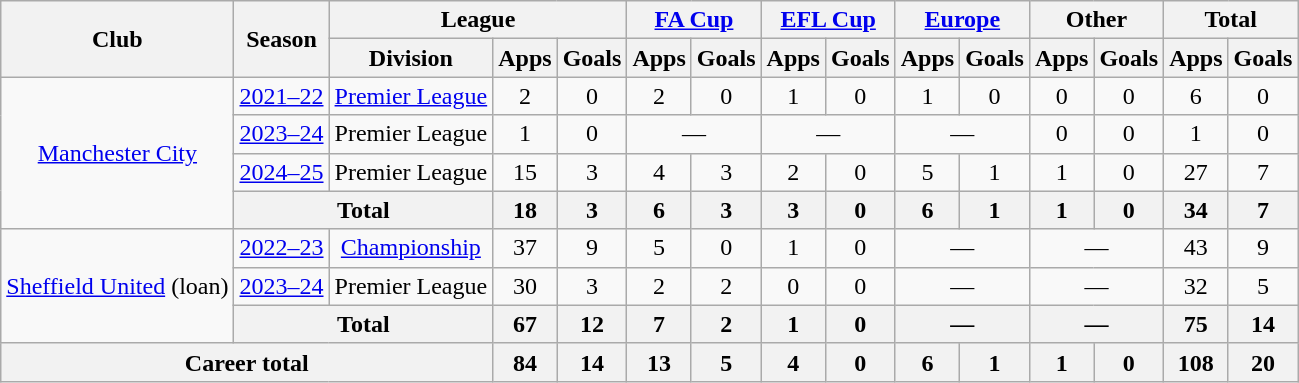<table class="wikitable" style="text-align: center">
<tr>
<th rowspan="2">Club</th>
<th rowspan="2">Season</th>
<th colspan="3">League</th>
<th colspan="2"><a href='#'>FA Cup</a></th>
<th colspan="2"><a href='#'>EFL Cup</a></th>
<th colspan="2"><a href='#'>Europe</a></th>
<th colspan="2">Other</th>
<th colspan="2">Total</th>
</tr>
<tr>
<th>Division</th>
<th>Apps</th>
<th>Goals</th>
<th>Apps</th>
<th>Goals</th>
<th>Apps</th>
<th>Goals</th>
<th>Apps</th>
<th>Goals</th>
<th>Apps</th>
<th>Goals</th>
<th>Apps</th>
<th>Goals</th>
</tr>
<tr>
<td rowspan="4"><a href='#'>Manchester City</a></td>
<td><a href='#'>2021–22</a></td>
<td><a href='#'>Premier League</a></td>
<td>2</td>
<td>0</td>
<td>2</td>
<td>0</td>
<td>1</td>
<td>0</td>
<td>1</td>
<td>0</td>
<td>0</td>
<td>0</td>
<td>6</td>
<td>0</td>
</tr>
<tr>
<td><a href='#'>2023–24</a></td>
<td>Premier League</td>
<td>1</td>
<td>0</td>
<td colspan="2">—</td>
<td colspan="2">—</td>
<td colspan="2">—</td>
<td>0</td>
<td>0</td>
<td>1</td>
<td>0</td>
</tr>
<tr>
<td><a href='#'>2024–25</a></td>
<td>Premier League</td>
<td>15</td>
<td>3</td>
<td>4</td>
<td>3</td>
<td>2</td>
<td>0</td>
<td>5</td>
<td>1</td>
<td>1</td>
<td>0</td>
<td>27</td>
<td>7</td>
</tr>
<tr>
<th colspan="2">Total</th>
<th>18</th>
<th>3</th>
<th>6</th>
<th>3</th>
<th>3</th>
<th>0</th>
<th>6</th>
<th>1</th>
<th>1</th>
<th>0</th>
<th>34</th>
<th>7</th>
</tr>
<tr>
<td rowspan="3"><a href='#'>Sheffield United</a> (loan)</td>
<td><a href='#'>2022–23</a></td>
<td><a href='#'>Championship</a></td>
<td>37</td>
<td>9</td>
<td>5</td>
<td>0</td>
<td>1</td>
<td>0</td>
<td colspan="2">—</td>
<td colspan="2">—</td>
<td>43</td>
<td>9</td>
</tr>
<tr>
<td><a href='#'>2023–24</a></td>
<td>Premier League</td>
<td>30</td>
<td>3</td>
<td>2</td>
<td>2</td>
<td>0</td>
<td>0</td>
<td colspan="2">—</td>
<td colspan="2">—</td>
<td>32</td>
<td>5</td>
</tr>
<tr>
<th colspan="2">Total</th>
<th>67</th>
<th>12</th>
<th>7</th>
<th>2</th>
<th>1</th>
<th>0</th>
<th colspan="2">—</th>
<th colspan="2">—</th>
<th>75</th>
<th>14</th>
</tr>
<tr>
<th colspan="3">Career total</th>
<th>84</th>
<th>14</th>
<th>13</th>
<th>5</th>
<th>4</th>
<th>0</th>
<th>6</th>
<th>1</th>
<th>1</th>
<th>0</th>
<th>108</th>
<th>20</th>
</tr>
</table>
